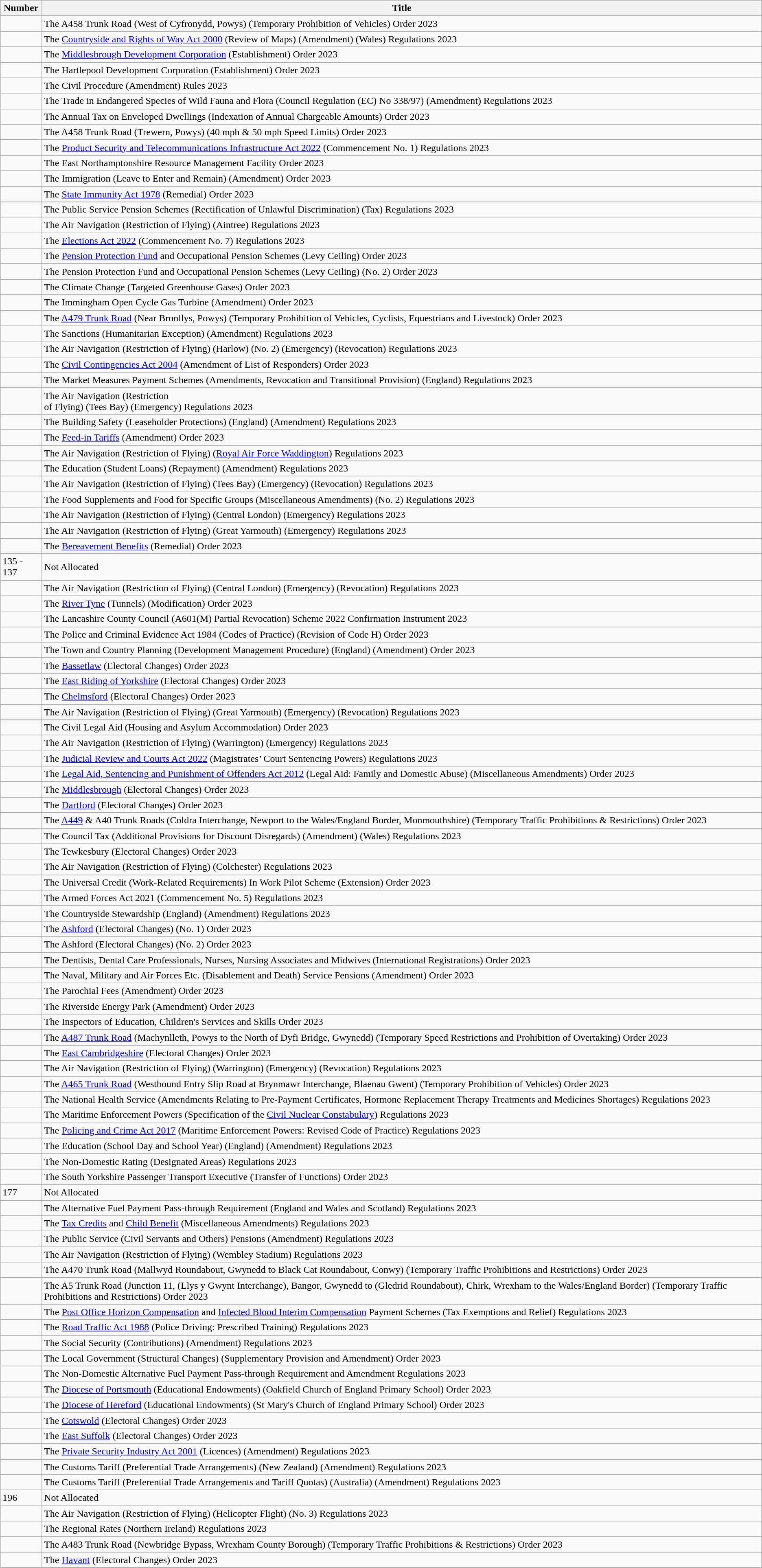<table class="wikitable collapsible">
<tr>
<th>Number</th>
<th>Title</th>
</tr>
<tr>
<td></td>
<td>The A458 Trunk Road (West of Cyfronydd, Powys) (Temporary Prohibition of Vehicles) Order 2023</td>
</tr>
<tr>
<td></td>
<td>The <a href='#'>Countryside and Rights of Way Act 2000</a> (Review of Maps) (Amendment) (Wales) Regulations 2023</td>
</tr>
<tr>
<td></td>
<td>The <a href='#'>Middlesbrough Development Corporation</a> (Establishment) Order 2023</td>
</tr>
<tr>
<td></td>
<td>The Hartlepool Development Corporation (Establishment) Order 2023</td>
</tr>
<tr>
<td></td>
<td>The Civil Procedure (Amendment) Rules 2023</td>
</tr>
<tr>
<td></td>
<td>The Trade in Endangered Species of Wild Fauna and Flora (Council Regulation (EC) No 338/97) (Amendment) Regulations 2023</td>
</tr>
<tr>
<td></td>
<td>The Annual Tax on Enveloped Dwellings (Indexation of Annual Chargeable Amounts) Order 2023</td>
</tr>
<tr>
<td></td>
<td>The A458 Trunk Road (Trewern, Powys) (40 mph & 50 mph Speed Limits) Order 2023</td>
</tr>
<tr>
<td></td>
<td>The <a href='#'>Product Security and Telecommunications Infrastructure Act 2022</a> (Commencement No. 1) Regulations 2023</td>
</tr>
<tr>
<td></td>
<td>The East Northamptonshire Resource Management Facility Order 2023</td>
</tr>
<tr>
<td></td>
<td>The Immigration (Leave to Enter and Remain) (Amendment) Order 2023</td>
</tr>
<tr>
<td></td>
<td>The <a href='#'>State Immunity Act 1978</a> (Remedial) Order 2023</td>
</tr>
<tr>
<td></td>
<td>The Public Service Pension Schemes (Rectification of Unlawful Discrimination) (Tax) Regulations 2023</td>
</tr>
<tr>
<td></td>
<td>The Air Navigation (Restriction of Flying) (Aintree) Regulations 2023</td>
</tr>
<tr>
<td></td>
<td>The <a href='#'>Elections Act 2022</a> (Commencement No. 7) Regulations 2023</td>
</tr>
<tr>
<td></td>
<td>The <a href='#'>Pension Protection Fund</a> and Occupational Pension Schemes (Levy Ceiling) Order 2023</td>
</tr>
<tr>
<td></td>
<td>The Pension Protection Fund and Occupational Pension Schemes (Levy Ceiling) (No. 2) Order 2023</td>
</tr>
<tr>
<td></td>
<td>The Climate Change (Targeted Greenhouse Gases) Order 2023</td>
</tr>
<tr>
<td></td>
<td>The Immingham Open Cycle Gas Turbine (Amendment) Order 2023</td>
</tr>
<tr>
<td></td>
<td>The <a href='#'>A479 Trunk Road</a> (Near Bronllys, Powys) (Temporary Prohibition of Vehicles, Cyclists, Equestrians and Livestock) Order 2023</td>
</tr>
<tr>
<td></td>
<td>The Sanctions (Humanitarian Exception) (Amendment) Regulations 2023</td>
</tr>
<tr>
<td></td>
<td>The Air Navigation (Restriction of Flying) (Harlow) (No. 2) (Emergency) (Revocation) Regulations 2023</td>
</tr>
<tr>
<td></td>
<td>The <a href='#'>Civil Contingencies Act 2004</a> (Amendment of List of Responders) Order 2023</td>
</tr>
<tr>
<td></td>
<td>The Market Measures Payment Schemes (Amendments, Revocation and Transitional Provision) (England) Regulations 2023</td>
</tr>
<tr>
<td></td>
<td>The Air Navigation (Restriction<br>of Flying) (Tees Bay) (Emergency) Regulations 2023</td>
</tr>
<tr>
<td></td>
<td>The Building Safety (Leaseholder Protections) (England) (Amendment) Regulations 2023</td>
</tr>
<tr>
<td></td>
<td>The <a href='#'>Feed-in Tariffs</a> (Amendment) Order 2023</td>
</tr>
<tr>
<td></td>
<td>The Air Navigation (Restriction of Flying) (<a href='#'>Royal Air Force Waddington</a>) Regulations 2023</td>
</tr>
<tr>
<td></td>
<td>The Education (Student Loans) (Repayment) (Amendment) Regulations 2023</td>
</tr>
<tr>
<td></td>
<td>The Air Navigation (Restriction of Flying) (Tees Bay) (Emergency) (Revocation) Regulations 2023</td>
</tr>
<tr>
<td></td>
<td>The Food Supplements and Food for Specific Groups (Miscellaneous Amendments) (No. 2) Regulations 2023</td>
</tr>
<tr>
<td></td>
<td>The Air Navigation (Restriction of Flying) (Central London) (Emergency) Regulations 2023</td>
</tr>
<tr>
<td></td>
<td>The Air Navigation (Restriction of Flying) (Great Yarmouth) (Emergency) Regulations 2023</td>
</tr>
<tr>
<td></td>
<td>The <a href='#'>Bereavement Benefits</a> (Remedial) Order 2023</td>
</tr>
<tr>
<td>135 - 137</td>
<td>Not Allocated</td>
</tr>
<tr>
<td></td>
<td>The Air Navigation (Restriction of Flying) (Central London) (Emergency) (Revocation) Regulations 2023</td>
</tr>
<tr>
<td></td>
<td>The <a href='#'>River Tyne</a> (Tunnels) (Modification) Order 2023</td>
</tr>
<tr>
<td></td>
<td>The Lancashire County Council (A601(M) Partial Revocation) Scheme 2022 Confirmation Instrument 2023</td>
</tr>
<tr>
<td></td>
<td>The Police and Criminal Evidence Act 1984 (Codes of Practice) (Revision of Code H) Order 2023</td>
</tr>
<tr>
<td></td>
<td>The Town and Country Planning (Development Management Procedure) (England) (Amendment) Order 2023</td>
</tr>
<tr>
<td></td>
<td>The <a href='#'>Bassetlaw</a> (Electoral Changes) Order 2023</td>
</tr>
<tr>
<td></td>
<td>The <a href='#'>East Riding of Yorkshire</a> (Electoral Changes) Order 2023</td>
</tr>
<tr>
<td></td>
<td>The <a href='#'>Chelmsford</a> (Electoral Changes) Order 2023</td>
</tr>
<tr>
<td></td>
<td>The Air Navigation (Restriction of Flying) (Great Yarmouth) (Emergency) (Revocation) Regulations 2023</td>
</tr>
<tr>
<td></td>
<td>The Civil Legal Aid (Housing and Asylum Accommodation) Order 2023</td>
</tr>
<tr>
<td></td>
<td>The Air Navigation (Restriction of Flying) (Warrington) (Emergency) Regulations 2023</td>
</tr>
<tr>
<td></td>
<td>The <a href='#'>Judicial Review and Courts Act 2022</a> (Magistrates’ Court Sentencing Powers) Regulations 2023</td>
</tr>
<tr>
<td></td>
<td>The <a href='#'>Legal Aid, Sentencing and Punishment of Offenders Act 2012</a> (Legal Aid: Family and Domestic Abuse) (Miscellaneous Amendments) Order 2023</td>
</tr>
<tr>
<td></td>
<td>The <a href='#'>Middlesbrough</a> (Electoral Changes) Order 2023</td>
</tr>
<tr>
<td></td>
<td>The <a href='#'>Dartford</a> (Electoral Changes) Order 2023</td>
</tr>
<tr>
<td></td>
<td>The <a href='#'>A449</a> & A40 Trunk Roads (Coldra Interchange, Newport to the Wales/England Border, Monmouthshire) (Temporary Traffic Prohibitions & Restrictions) Order 2023</td>
</tr>
<tr>
<td></td>
<td>The Council Tax (Additional Provisions for Discount Disregards) (Amendment) (Wales) Regulations 2023</td>
</tr>
<tr>
<td></td>
<td>The Tewkesbury (Electoral Changes) Order 2023</td>
</tr>
<tr>
<td></td>
<td>The Air Navigation (Restriction of Flying) (Colchester) Regulations 2023</td>
</tr>
<tr>
<td></td>
<td>The Universal Credit (Work-Related Requirements) In Work Pilot Scheme (Extension) Order 2023</td>
</tr>
<tr>
<td></td>
<td>The Armed Forces Act 2021 (Commencement No. 5) Regulations 2023</td>
</tr>
<tr>
<td></td>
<td>The Countryside Stewardship (England) (Amendment) Regulations 2023</td>
</tr>
<tr>
<td></td>
<td>The <a href='#'>Ashford</a> (Electoral Changes) (No. 1) Order 2023</td>
</tr>
<tr>
<td></td>
<td>The Ashford (Electoral Changes) (No. 2) Order 2023</td>
</tr>
<tr>
<td></td>
<td>The Dentists, Dental Care Professionals, Nurses, Nursing Associates and Midwives (International Registrations) Order 2023</td>
</tr>
<tr>
<td></td>
<td>The Naval, Military and Air Forces Etc. (Disablement and Death) Service Pensions (Amendment) Order 2023</td>
</tr>
<tr>
<td></td>
<td>The Parochial Fees (Amendment) Order 2023</td>
</tr>
<tr>
<td></td>
<td>The Riverside Energy Park (Amendment) Order 2023</td>
</tr>
<tr>
<td></td>
<td>The Inspectors of Education, Children's Services and Skills Order 2023</td>
</tr>
<tr>
<td></td>
<td>The <a href='#'>A487 Trunk Road</a> (Machynlleth, Powys to the North of Dyfi Bridge, Gwynedd) (Temporary Speed Restrictions and Prohibition of Overtaking) Order 2023</td>
</tr>
<tr>
<td></td>
<td>The <a href='#'>East Cambridgeshire</a> (Electoral Changes) Order 2023</td>
</tr>
<tr>
<td></td>
<td>The Air Navigation (Restriction of Flying) (Warrington) (Emergency) (Revocation) Regulations 2023</td>
</tr>
<tr>
<td></td>
<td>The <a href='#'>A465 Trunk Road</a> (Westbound Entry Slip Road at Brynmawr Interchange, Blaenau Gwent) (Temporary Prohibition of Vehicles) Order 2023</td>
</tr>
<tr>
<td></td>
<td>The National Health Service (Amendments Relating to Pre-Payment Certificates, Hormone Replacement Therapy Treatments and Medicines Shortages) Regulations 2023</td>
</tr>
<tr>
<td></td>
<td>The Maritime Enforcement Powers (Specification of the <a href='#'>Civil Nuclear Constabulary</a>) Regulations 2023</td>
</tr>
<tr>
<td></td>
<td>The <a href='#'>Policing and Crime Act 2017</a> (Maritime Enforcement Powers: Revised Code of Practice) Regulations 2023</td>
</tr>
<tr>
<td></td>
<td>The Education (School Day and School Year) (England) (Amendment) Regulations 2023</td>
</tr>
<tr>
<td></td>
<td>The Non-Domestic Rating (Designated Areas) Regulations 2023</td>
</tr>
<tr>
<td></td>
<td>The South Yorkshire Passenger Transport Executive (Transfer of Functions) Order 2023</td>
</tr>
<tr>
<td>177</td>
<td>Not Allocated</td>
</tr>
<tr>
<td></td>
<td>The Alternative Fuel Payment Pass-through Requirement (England and Wales and Scotland) Regulations 2023</td>
</tr>
<tr>
<td></td>
<td>The <a href='#'>Tax Credits</a> and <a href='#'>Child Benefit</a> (Miscellaneous Amendments) Regulations 2023</td>
</tr>
<tr>
<td></td>
<td>The Public Service (Civil Servants and Others) Pensions (Amendment) Regulations 2023</td>
</tr>
<tr>
<td></td>
<td>The Air Navigation (Restriction of Flying) (Wembley Stadium) Regulations 2023</td>
</tr>
<tr>
<td></td>
<td>The A470 Trunk Road (Mallwyd Roundabout, Gwynedd to Black Cat Roundabout, Conwy) (Temporary Traffic Prohibitions and Restrictions) Order 2023</td>
</tr>
<tr>
<td></td>
<td>The A5 Trunk Road (Junction 11, (Llys y Gwynt Interchange), Bangor, Gwynedd to (Gledrid Roundabout), Chirk, Wrexham to the Wales/England Border) (Temporary Traffic Prohibitions and Restrictions) Order 2023</td>
</tr>
<tr>
<td></td>
<td>The <a href='#'>Post Office Horizon Compensation</a> and <a href='#'>Infected Blood Interim Compensation</a> Payment Schemes (Tax Exemptions and Relief) Regulations 2023</td>
</tr>
<tr>
<td></td>
<td>The <a href='#'>Road Traffic Act 1988</a> (Police Driving: Prescribed Training) Regulations 2023</td>
</tr>
<tr>
<td></td>
<td>The Social Security (Contributions) (Amendment) Regulations 2023</td>
</tr>
<tr>
<td></td>
<td>The Local Government (Structural Changes) (Supplementary Provision and Amendment) Order 2023</td>
</tr>
<tr>
<td></td>
<td>The Non-Domestic Alternative Fuel Payment Pass-through Requirement and Amendment Regulations 2023</td>
</tr>
<tr>
<td></td>
<td>The <a href='#'>Diocese of Portsmouth</a> (Educational Endowments) (Oakfield Church of England Primary School) Order 2023</td>
</tr>
<tr>
<td></td>
<td>The <a href='#'>Diocese of Hereford</a> (Educational Endowments) (St Mary's Church of England Primary School) Order 2023</td>
</tr>
<tr>
<td></td>
<td>The <a href='#'>Cotswold</a> (Electoral Changes) Order 2023</td>
</tr>
<tr>
<td></td>
<td>The <a href='#'>East Suffolk</a> (Electoral Changes) Order 2023</td>
</tr>
<tr>
<td></td>
<td>The <a href='#'>Private Security Industry Act 2001</a> (Licences) (Amendment) Regulations 2023</td>
</tr>
<tr>
<td></td>
<td>The Customs Tariff (Preferential Trade Arrangements) (New Zealand) (Amendment) Regulations 2023</td>
</tr>
<tr>
<td></td>
<td>The Customs Tariff (Preferential Trade Arrangements and Tariff Quotas) (Australia) (Amendment) Regulations 2023</td>
</tr>
<tr>
<td>196</td>
<td>Not Allocated</td>
</tr>
<tr>
<td></td>
<td>The Air Navigation (Restriction of Flying) (Helicopter Flight) (No. 3) Regulations 2023</td>
</tr>
<tr>
<td></td>
<td>The Regional Rates (Northern Ireland) Regulations 2023</td>
</tr>
<tr>
<td></td>
<td>The A483 Trunk Road (Newbridge Bypass, Wrexham County Borough) (Temporary Traffic Prohibitions & Restrictions) Order 2023</td>
</tr>
<tr>
<td></td>
<td>The <a href='#'>Havant</a> (Electoral Changes) Order 2023</td>
</tr>
</table>
